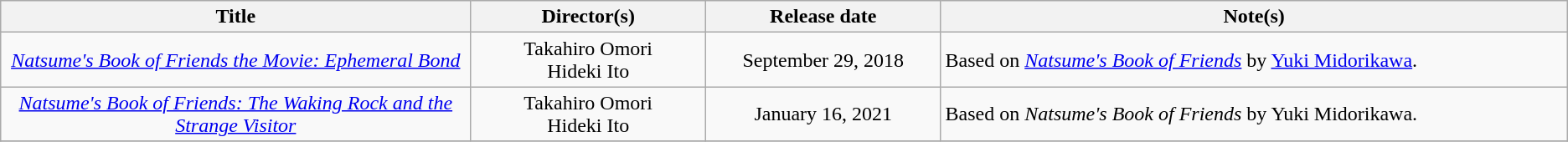<table class="wikitable sortable" style="text-align:center; margin=auto; ">
<tr>
<th scope="col" width=30%>Title</th>
<th scope="col" width=15%>Director(s)</th>
<th scope="col" width=15%>Release date</th>
<th scope="col" class="unsortable">Note(s)</th>
</tr>
<tr>
<td><em><a href='#'>Natsume's Book of Friends the Movie: Ephemeral Bond</a></em></td>
<td>Takahiro Omori <br>Hideki Ito</td>
<td>September 29, 2018</td>
<td style="text-align:left;">Based on <em><a href='#'>Natsume's Book of Friends</a></em> by <a href='#'>Yuki Midorikawa</a>.</td>
</tr>
<tr>
<td><em><a href='#'>Natsume's Book of Friends: The Waking Rock and the Strange Visitor</a></em></td>
<td>Takahiro Omori <br>Hideki Ito</td>
<td>January 16, 2021</td>
<td style="text-align:left;">Based on <em>Natsume's Book of Friends</em> by Yuki Midorikawa.</td>
</tr>
<tr>
</tr>
</table>
